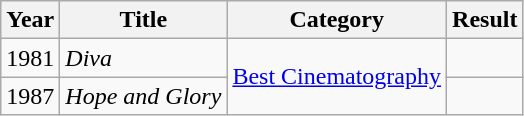<table class="wikitable">
<tr>
<th>Year</th>
<th>Title</th>
<th>Category</th>
<th>Result</th>
</tr>
<tr>
<td>1981</td>
<td><em>Diva</em></td>
<td rowspan=2><a href='#'>Best Cinematography</a></td>
<td></td>
</tr>
<tr>
<td>1987</td>
<td><em>Hope and Glory</em></td>
<td></td>
</tr>
</table>
